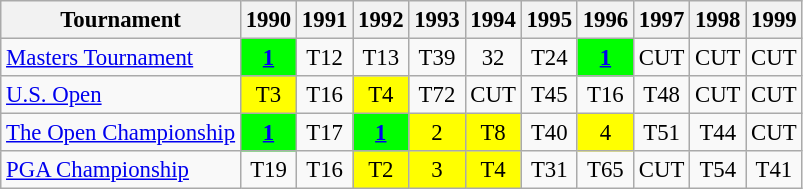<table class="wikitable" style="font-size:95%;text-align:center;">
<tr>
<th>Tournament</th>
<th>1990</th>
<th>1991</th>
<th>1992</th>
<th>1993</th>
<th>1994</th>
<th>1995</th>
<th>1996</th>
<th>1997</th>
<th>1998</th>
<th>1999</th>
</tr>
<tr>
<td align=left><a href='#'>Masters Tournament</a></td>
<td style="background:lime;"><strong><a href='#'>1</a></strong></td>
<td>T12</td>
<td>T13</td>
<td>T39</td>
<td>32</td>
<td>T24</td>
<td style="background:lime;"><strong><a href='#'>1</a></strong></td>
<td>CUT</td>
<td>CUT</td>
<td>CUT</td>
</tr>
<tr>
<td align=left><a href='#'>U.S. Open</a></td>
<td style="background:yellow;">T3</td>
<td>T16</td>
<td style="background:yellow;">T4</td>
<td>T72</td>
<td>CUT</td>
<td>T45</td>
<td>T16</td>
<td>T48</td>
<td>CUT</td>
<td>CUT</td>
</tr>
<tr>
<td align=left><a href='#'>The Open Championship</a></td>
<td style="background:lime;"><strong><a href='#'>1</a></strong></td>
<td>T17</td>
<td style="background:lime;"><strong><a href='#'>1</a></strong></td>
<td style="background:yellow;">2</td>
<td style="background:yellow;">T8</td>
<td>T40</td>
<td style="background:yellow;">4</td>
<td>T51</td>
<td>T44</td>
<td>CUT</td>
</tr>
<tr>
<td align=left><a href='#'>PGA Championship</a></td>
<td>T19</td>
<td>T16</td>
<td style="background:yellow;">T2</td>
<td style="background:yellow;">3</td>
<td style="background:yellow;">T4</td>
<td>T31</td>
<td>T65</td>
<td>CUT</td>
<td>T54</td>
<td>T41</td>
</tr>
</table>
